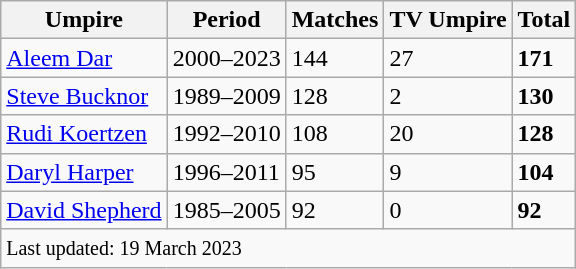<table class="wikitable sortable">
<tr>
<th>Umpire</th>
<th>Period</th>
<th>Matches</th>
<th>TV Umpire</th>
<th>Total</th>
</tr>
<tr>
<td> <a href='#'>Aleem Dar</a></td>
<td>2000–2023</td>
<td>144</td>
<td>27</td>
<td><strong>171</strong></td>
</tr>
<tr>
<td> <a href='#'>Steve Bucknor</a></td>
<td>1989–2009</td>
<td>128</td>
<td>2</td>
<td><strong>130</strong></td>
</tr>
<tr>
<td> <a href='#'>Rudi Koertzen</a></td>
<td>1992–2010</td>
<td>108</td>
<td>20</td>
<td><strong>128</strong></td>
</tr>
<tr>
<td> <a href='#'>Daryl Harper</a></td>
<td>1996–2011</td>
<td>95</td>
<td>9</td>
<td><strong>104</strong></td>
</tr>
<tr>
<td> <a href='#'>David Shepherd</a></td>
<td>1985–2005</td>
<td>92</td>
<td>0</td>
<td><strong>92</strong></td>
</tr>
<tr>
<td colspan=8><small>Last updated: 19 March 2023</small></td>
</tr>
</table>
